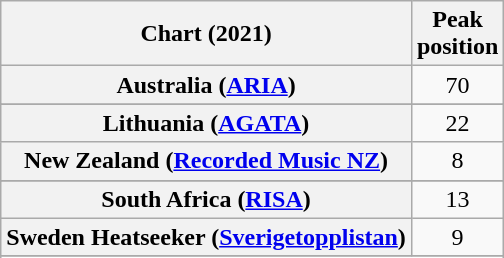<table class="wikitable sortable plainrowheaders" style="text-align:center">
<tr>
<th scope="col">Chart (2021)</th>
<th scope="col">Peak<br>position</th>
</tr>
<tr>
<th scope="row">Australia (<a href='#'>ARIA</a>)</th>
<td>70</td>
</tr>
<tr>
</tr>
<tr>
</tr>
<tr>
</tr>
<tr>
<th scope="row">Lithuania (<a href='#'>AGATA</a>)</th>
<td>22</td>
</tr>
<tr>
<th scope="row">New Zealand (<a href='#'>Recorded Music NZ</a>)</th>
<td>8</td>
</tr>
<tr>
</tr>
<tr>
<th scope="row">South Africa (<a href='#'>RISA</a>)</th>
<td>13</td>
</tr>
<tr>
<th scope="row">Sweden Heatseeker (<a href='#'>Sverigetopplistan</a>)</th>
<td>9</td>
</tr>
<tr>
</tr>
<tr>
</tr>
<tr>
</tr>
</table>
